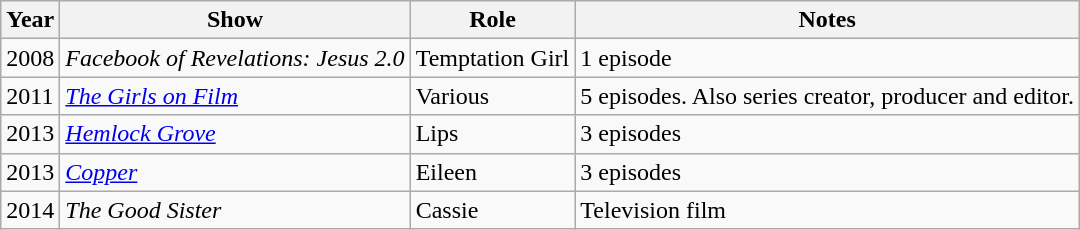<table class="wikitable sortable">
<tr>
<th>Year</th>
<th>Show</th>
<th>Role</th>
<th class="unsortable">Notes</th>
</tr>
<tr>
<td>2008</td>
<td><em>Facebook of Revelations: Jesus 2.0</em></td>
<td>Temptation Girl</td>
<td>1 episode</td>
</tr>
<tr>
<td>2011</td>
<td data-sort-value="Girls on Film, The"><em><a href='#'>The Girls on Film</a></em></td>
<td>Various</td>
<td>5 episodes. Also series creator, producer and editor.</td>
</tr>
<tr>
<td>2013</td>
<td><em><a href='#'>Hemlock Grove</a></em></td>
<td>Lips</td>
<td>3 episodes</td>
</tr>
<tr>
<td>2013</td>
<td><em><a href='#'>Copper</a></em></td>
<td>Eileen</td>
<td>3 episodes</td>
</tr>
<tr>
<td>2014</td>
<td data-sort-value="Good Sister, The"><em>The Good Sister</em></td>
<td>Cassie</td>
<td>Television film</td>
</tr>
</table>
